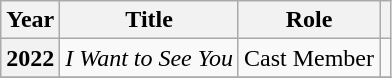<table class="wikitable plainrowheaders">
<tr>
<th scope="col">Year</th>
<th scope="col">Title</th>
<th scope="col">Role</th>
<th scope="col" class="unsortable"></th>
</tr>
<tr>
<th scope="row">2022</th>
<td><em>I Want to See You</em></td>
<td>Cast Member</td>
<td></td>
</tr>
<tr>
</tr>
</table>
